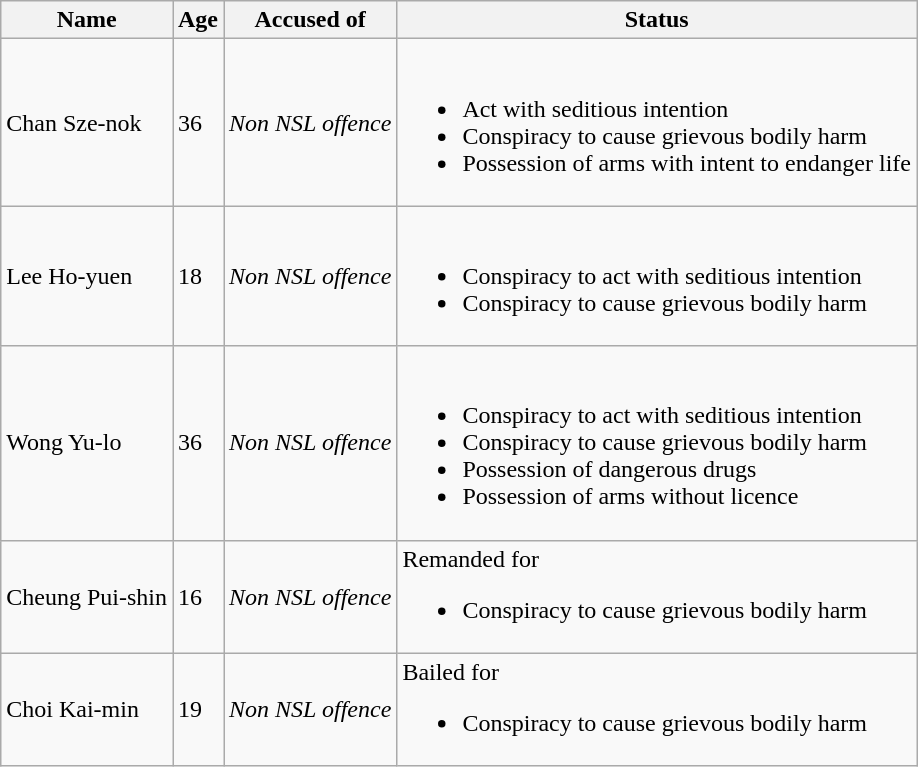<table class="wikitable">
<tr>
<th>Name</th>
<th>Age</th>
<th>Accused of</th>
<th>Status</th>
</tr>
<tr>
<td>Chan Sze-nok</td>
<td>36</td>
<td><em>Non NSL offence</em></td>
<td><br><ul><li>Act with seditious intention</li><li>Conspiracy to cause grievous bodily harm</li><li>Possession of arms with intent to endanger life</li></ul></td>
</tr>
<tr>
<td>Lee Ho-yuen</td>
<td>18</td>
<td><em>Non NSL offence</em></td>
<td><br><ul><li>Conspiracy to act with seditious intention</li><li>Conspiracy to cause grievous bodily harm</li></ul></td>
</tr>
<tr>
<td>Wong Yu-lo</td>
<td>36</td>
<td><em>Non NSL offence</em></td>
<td><br><ul><li>Conspiracy to act with seditious intention</li><li>Conspiracy to cause grievous bodily harm</li><li>Possession of dangerous drugs</li><li>Possession of arms without licence</li></ul></td>
</tr>
<tr>
<td>Cheung Pui-shin</td>
<td>16</td>
<td><em>Non NSL offence</em></td>
<td>Remanded for<br><ul><li>Conspiracy to cause grievous bodily harm</li></ul></td>
</tr>
<tr>
<td>Choi Kai-min</td>
<td>19</td>
<td><em>Non NSL offence</em></td>
<td>Bailed for<br><ul><li>Conspiracy to cause grievous bodily harm</li></ul></td>
</tr>
</table>
